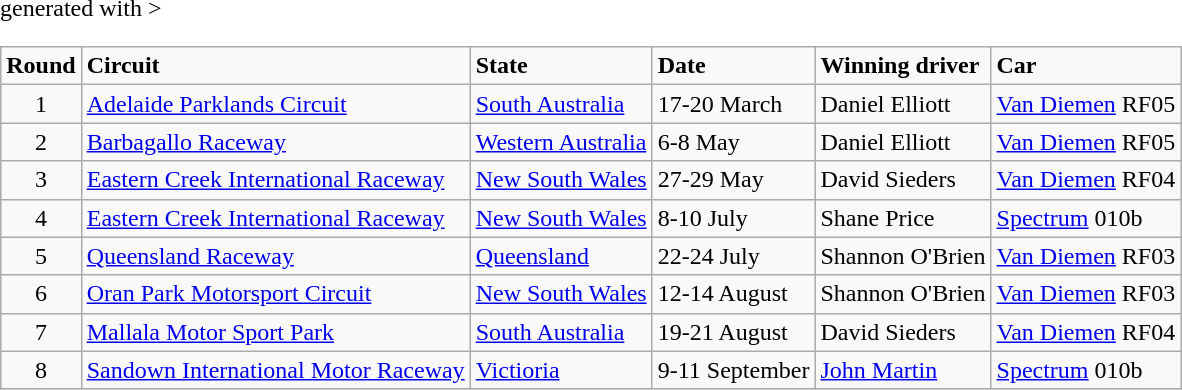<table class="wikitable" <hiddentext>generated with >
<tr style="font-weight:bold">
<td align="center">Round </td>
<td>Circuit </td>
<td>State</td>
<td>Date </td>
<td>Winning driver </td>
<td>Car </td>
</tr>
<tr>
<td align="center">1</td>
<td><a href='#'>Adelaide Parklands Circuit</a></td>
<td><a href='#'>South Australia</a></td>
<td>17-20 March</td>
<td>Daniel Elliott</td>
<td><a href='#'>Van Diemen</a> RF05</td>
</tr>
<tr>
<td align="center">2</td>
<td><a href='#'>Barbagallo Raceway</a></td>
<td><a href='#'>Western Australia</a></td>
<td>6-8 May</td>
<td>Daniel Elliott</td>
<td><a href='#'>Van Diemen</a> RF05</td>
</tr>
<tr>
<td align="center">3</td>
<td><a href='#'>Eastern Creek International Raceway</a></td>
<td><a href='#'>New South Wales</a></td>
<td>27-29 May</td>
<td>David Sieders</td>
<td><a href='#'>Van Diemen</a> RF04</td>
</tr>
<tr>
<td align="center">4</td>
<td><a href='#'>Eastern Creek International Raceway</a></td>
<td><a href='#'>New South Wales</a></td>
<td>8-10 July</td>
<td>Shane Price</td>
<td><a href='#'>Spectrum</a> 010b</td>
</tr>
<tr>
<td align="center">5</td>
<td><a href='#'>Queensland Raceway</a></td>
<td><a href='#'>Queensland</a></td>
<td>22-24 July</td>
<td>Shannon O'Brien</td>
<td><a href='#'>Van Diemen</a> RF03</td>
</tr>
<tr>
<td align="center">6</td>
<td><a href='#'>Oran Park Motorsport Circuit</a></td>
<td><a href='#'>New South Wales</a></td>
<td>12-14 August</td>
<td>Shannon O'Brien</td>
<td><a href='#'>Van Diemen</a> RF03</td>
</tr>
<tr>
<td align="center">7</td>
<td><a href='#'>Mallala Motor Sport Park</a></td>
<td><a href='#'>South Australia</a></td>
<td>19-21 August</td>
<td>David Sieders</td>
<td><a href='#'>Van Diemen</a> RF04</td>
</tr>
<tr>
<td align="center">8</td>
<td><a href='#'>Sandown International Motor Raceway</a></td>
<td><a href='#'>Victioria</a></td>
<td>9-11 September</td>
<td><a href='#'>John Martin</a></td>
<td><a href='#'>Spectrum</a> 010b</td>
</tr>
</table>
